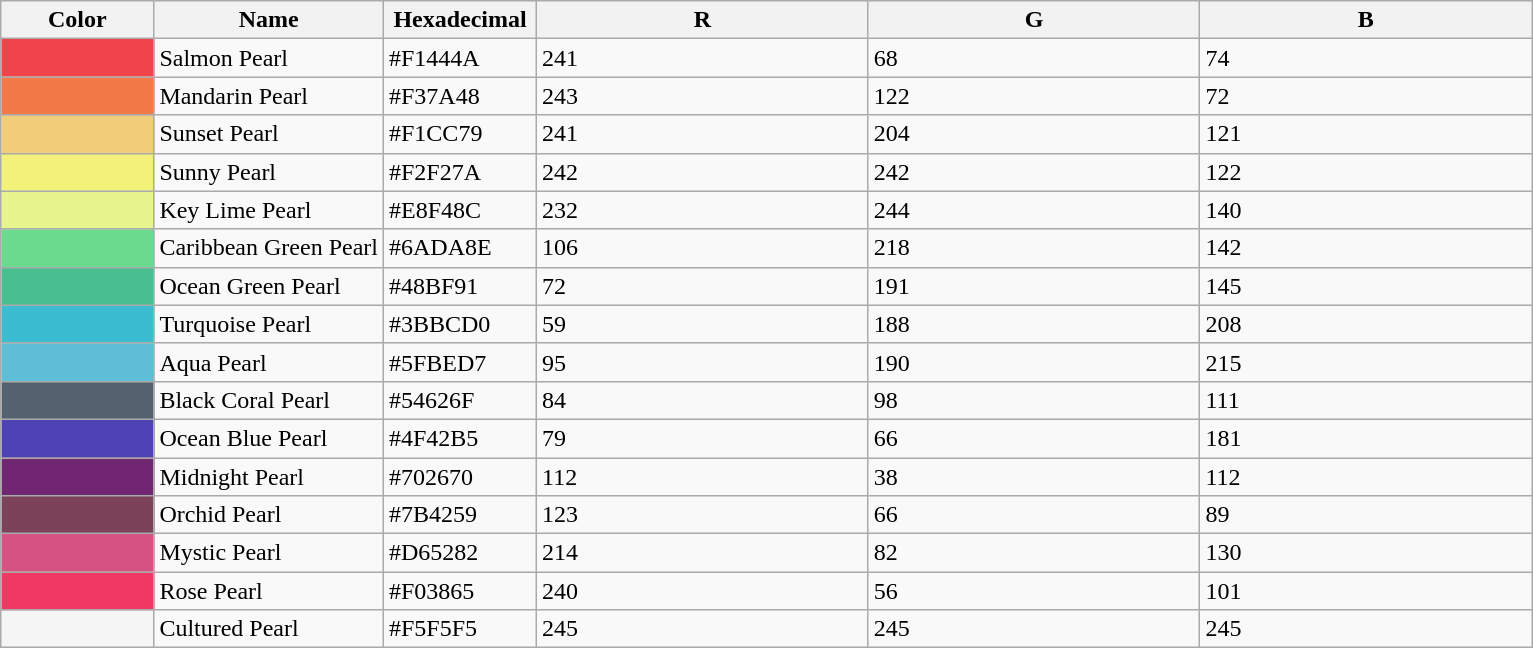<table class="wikitable sortable">
<tr>
<th width=10%>Color</th>
<th width=15%>Name</th>
<th width=10%>Hexadecimal</th>
<th>R</th>
<th>G</th>
<th>B</th>
</tr>
<tr>
<td style="background:#F1444A"></td>
<td>Salmon Pearl</td>
<td>#F1444A</td>
<td>241</td>
<td>68</td>
<td>74</td>
</tr>
<tr>
<td style="background:#F37A48"></td>
<td>Mandarin Pearl</td>
<td>#F37A48</td>
<td>243</td>
<td>122</td>
<td>72</td>
</tr>
<tr>
<td style="background:#F1CC79"></td>
<td>Sunset Pearl</td>
<td>#F1CC79</td>
<td>241</td>
<td>204</td>
<td>121</td>
</tr>
<tr>
<td style="background:#F2F27A"></td>
<td>Sunny Pearl</td>
<td>#F2F27A</td>
<td>242</td>
<td>242</td>
<td>122</td>
</tr>
<tr>
<td style="background:#E8F48C"></td>
<td>Key Lime Pearl</td>
<td>#E8F48C</td>
<td>232</td>
<td>244</td>
<td>140</td>
</tr>
<tr>
<td style="background:#6ADA8E"></td>
<td>Caribbean Green Pearl</td>
<td>#6ADA8E</td>
<td>106</td>
<td>218</td>
<td>142</td>
</tr>
<tr>
<td style="background:#48BF91"></td>
<td>Ocean Green Pearl</td>
<td>#48BF91</td>
<td>72</td>
<td>191</td>
<td>145</td>
</tr>
<tr>
<td style="background:#3BBCD0"></td>
<td>Turquoise Pearl</td>
<td>#3BBCD0</td>
<td>59</td>
<td>188</td>
<td>208</td>
</tr>
<tr>
<td style="background:#5FBED7"></td>
<td>Aqua Pearl</td>
<td>#5FBED7</td>
<td>95</td>
<td>190</td>
<td>215</td>
</tr>
<tr>
<td style="background:#54626F"></td>
<td>Black Coral Pearl</td>
<td>#54626F</td>
<td>84</td>
<td>98</td>
<td>111</td>
</tr>
<tr>
<td style="background:#4F42B5"></td>
<td>Ocean Blue Pearl</td>
<td>#4F42B5</td>
<td>79</td>
<td>66</td>
<td>181</td>
</tr>
<tr>
<td style="background:#702670"></td>
<td>Midnight Pearl</td>
<td>#702670</td>
<td>112</td>
<td>38</td>
<td>112</td>
</tr>
<tr>
<td style="background:#7B4259"></td>
<td>Orchid Pearl</td>
<td>#7B4259</td>
<td>123</td>
<td>66</td>
<td>89</td>
</tr>
<tr>
<td style="background:#D65282"></td>
<td>Mystic Pearl</td>
<td>#D65282</td>
<td>214</td>
<td>82</td>
<td>130</td>
</tr>
<tr>
<td style="background:#F03865"></td>
<td>Rose Pearl</td>
<td>#F03865</td>
<td>240</td>
<td>56</td>
<td>101</td>
</tr>
<tr>
<td style="background:#F5F5F5"></td>
<td>Cultured Pearl</td>
<td>#F5F5F5</td>
<td>245</td>
<td>245</td>
<td>245</td>
</tr>
</table>
